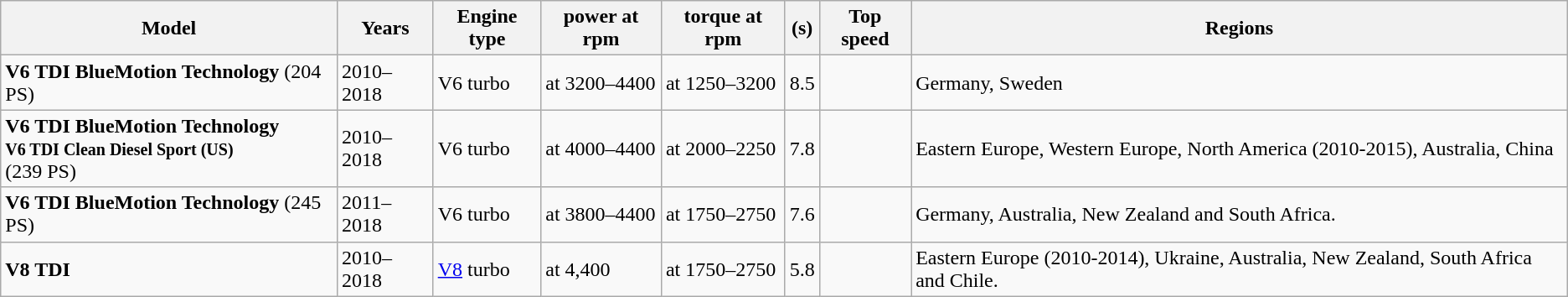<table class="wikitable collapsible sortable">
<tr>
<th>Model</th>
<th>Years</th>
<th>Engine type</th>
<th>power at rpm</th>
<th>torque at rpm</th>
<th> (s)</th>
<th>Top speed</th>
<th>Regions</th>
</tr>
<tr>
<td><strong>V6 TDI BlueMotion Technology</strong> (204 PS)</td>
<td>2010–2018</td>
<td> V6 turbo</td>
<td> at 3200–4400</td>
<td> at 1250–3200</td>
<td>8.5</td>
<td></td>
<td>Germany, Sweden</td>
</tr>
<tr>
<td><strong>V6 TDI BlueMotion Technology</strong><br><small><strong>V6 TDI Clean Diesel Sport (US)</strong></small><br> (239 PS)</td>
<td>2010–2018</td>
<td> V6 turbo</td>
<td> at 4000–4400</td>
<td> at 2000–2250</td>
<td>7.8</td>
<td></td>
<td>Eastern Europe, Western Europe, North America (2010-2015), Australia, China</td>
</tr>
<tr>
<td><strong>V6 TDI BlueMotion Technology</strong> (245 PS)</td>
<td>2011–2018</td>
<td> V6 turbo</td>
<td> at 3800–4400</td>
<td> at 1750–2750</td>
<td>7.6</td>
<td></td>
<td>Germany, Australia, New Zealand and South Africa.</td>
</tr>
<tr>
<td><strong>V8 TDI</strong></td>
<td>2010–2018</td>
<td> <a href='#'>V8</a> turbo</td>
<td> at 4,400</td>
<td> at 1750–2750</td>
<td>5.8</td>
<td></td>
<td>Eastern Europe (2010-2014), Ukraine, Australia, New Zealand, South Africa and Chile.</td>
</tr>
</table>
